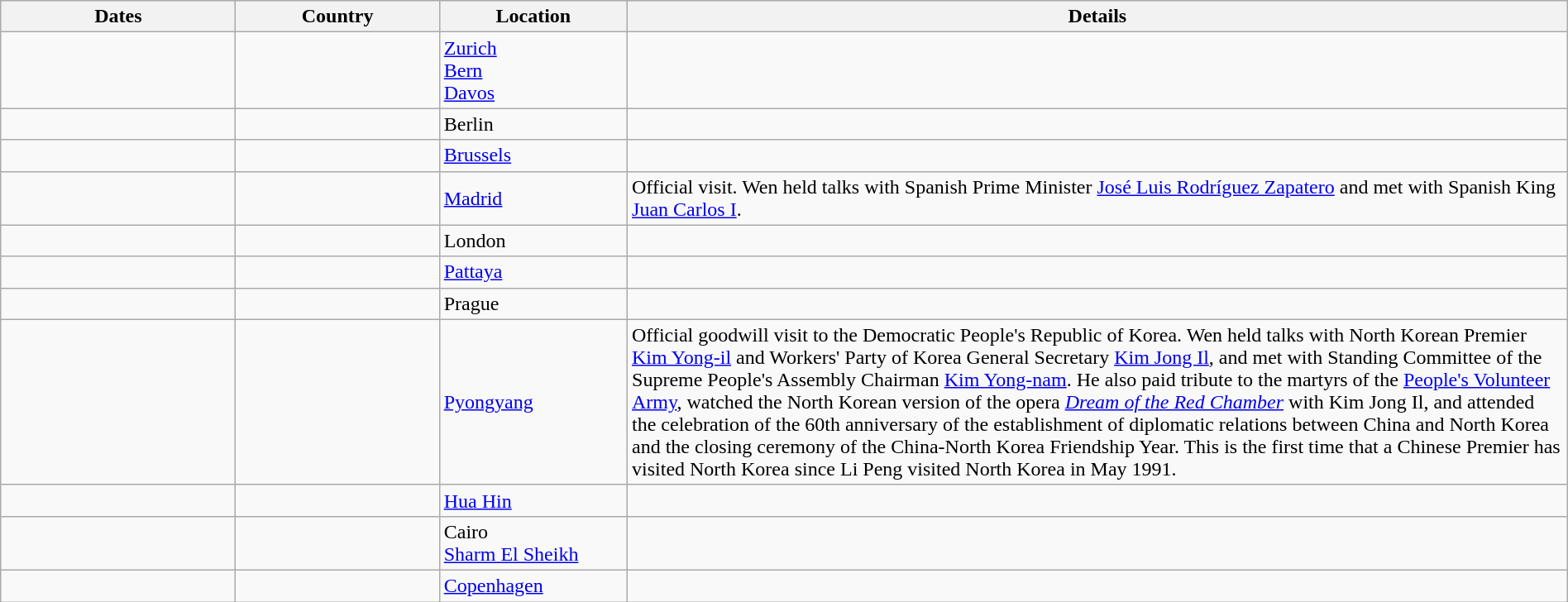<table class="wikitable sortable mw-collapsible" border="1" style="margin: 1em auto 1em auto">
<tr>
<th style="width: 15%;">Dates</th>
<th style="width: 13%;">Country</th>
<th style="width: 12%;">Location</th>
<th style="width: 60%;">Details</th>
</tr>
<tr>
<td></td>
<td></td>
<td><a href='#'>Zurich</a><br><a href='#'>Bern</a><br><a href='#'>Davos</a></td>
<td></td>
</tr>
<tr>
<td></td>
<td></td>
<td>Berlin</td>
<td></td>
</tr>
<tr>
<td></td>
<td></td>
<td><a href='#'>Brussels</a></td>
<td></td>
</tr>
<tr>
<td></td>
<td></td>
<td><a href='#'>Madrid</a></td>
<td>Official visit. Wen held talks with Spanish Prime Minister <a href='#'>José Luis Rodríguez Zapatero</a> and met with Spanish King <a href='#'>Juan Carlos I</a>.</td>
</tr>
<tr>
<td></td>
<td></td>
<td>London</td>
<td></td>
</tr>
<tr>
<td></td>
<td></td>
<td><a href='#'>Pattaya</a></td>
<td></td>
</tr>
<tr>
<td></td>
<td></td>
<td>Prague</td>
<td></td>
</tr>
<tr>
<td></td>
<td></td>
<td><a href='#'>Pyongyang</a></td>
<td>Official goodwill visit to the Democratic People's Republic of Korea. Wen held talks with North Korean Premier <a href='#'>Kim Yong-il</a> and Workers' Party of Korea General Secretary <a href='#'>Kim Jong Il</a>, and met with Standing Committee of the Supreme People's Assembly Chairman <a href='#'>Kim Yong-nam</a>. He also paid tribute to the martyrs of the <a href='#'>People's Volunteer Army</a>, watched the North Korean version of the opera <em><a href='#'>Dream of the Red Chamber</a></em> with Kim Jong Il, and attended the celebration of the 60th anniversary of the establishment of diplomatic relations between China and North Korea and the closing ceremony of the China-North Korea Friendship Year. This is the first time that a Chinese Premier has visited North Korea since Li Peng visited North Korea in May 1991.</td>
</tr>
<tr>
<td></td>
<td></td>
<td><a href='#'>Hua Hin</a></td>
<td></td>
</tr>
<tr>
<td></td>
<td></td>
<td>Cairo<br><a href='#'>Sharm El Sheikh</a></td>
<td></td>
</tr>
<tr>
<td></td>
<td></td>
<td><a href='#'>Copenhagen</a></td>
<td></td>
</tr>
</table>
